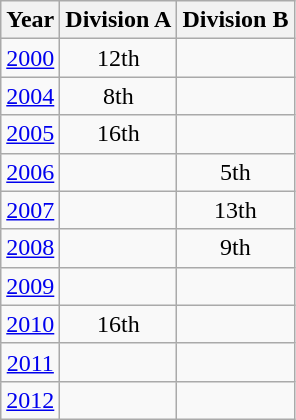<table class="wikitable" style="text-align:center">
<tr>
<th>Year</th>
<th>Division A</th>
<th>Division B</th>
</tr>
<tr>
<td><a href='#'>2000</a></td>
<td>12th</td>
<td></td>
</tr>
<tr>
<td><a href='#'>2004</a></td>
<td>8th</td>
<td></td>
</tr>
<tr>
<td><a href='#'>2005</a></td>
<td>16th</td>
<td></td>
</tr>
<tr>
<td><a href='#'>2006</a></td>
<td></td>
<td>5th</td>
</tr>
<tr>
<td><a href='#'>2007</a></td>
<td></td>
<td>13th</td>
</tr>
<tr>
<td><a href='#'>2008</a></td>
<td></td>
<td>9th</td>
</tr>
<tr>
<td><a href='#'>2009</a></td>
<td></td>
<td></td>
</tr>
<tr>
<td><a href='#'>2010</a></td>
<td>16th</td>
<td></td>
</tr>
<tr>
<td><a href='#'>2011</a></td>
<td></td>
<td></td>
</tr>
<tr>
<td><a href='#'>2012</a></td>
<td></td>
<td></td>
</tr>
</table>
